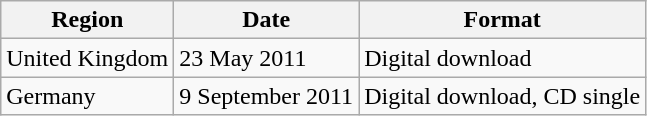<table class=wikitable>
<tr>
<th>Region</th>
<th>Date</th>
<th>Format</th>
</tr>
<tr>
<td>United Kingdom</td>
<td>23 May 2011</td>
<td>Digital download</td>
</tr>
<tr>
<td>Germany</td>
<td>9 September 2011</td>
<td>Digital download, CD single</td>
</tr>
</table>
